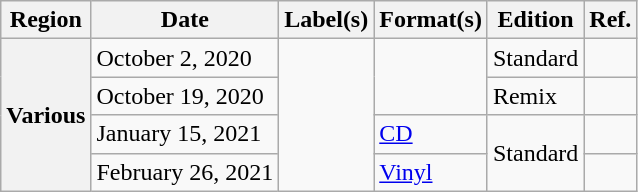<table class="wikitable plainrowheaders">
<tr>
<th scope="col">Region</th>
<th scope="col">Date</th>
<th scope="col">Label(s)</th>
<th scope="col">Format(s)</th>
<th scope="col">Edition</th>
<th scope="col">Ref.</th>
</tr>
<tr>
<th scope="row" rowspan="4">Various</th>
<td>October 2, 2020</td>
<td rowspan="4"></td>
<td rowspan="2"></td>
<td>Standard</td>
<td></td>
</tr>
<tr>
<td>October 19, 2020</td>
<td>Remix</td>
<td></td>
</tr>
<tr>
<td>January 15, 2021</td>
<td><a href='#'>CD</a></td>
<td rowspan="2">Standard</td>
<td></td>
</tr>
<tr>
<td>February 26, 2021</td>
<td><a href='#'>Vinyl</a></td>
<td></td>
</tr>
</table>
